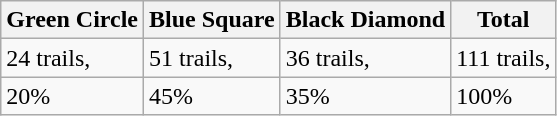<table class="wikitable">
<tr>
<th>Green Circle</th>
<th>Blue Square</th>
<th>Black Diamond</th>
<th>Total</th>
</tr>
<tr>
<td>24 trails, </td>
<td>51 trails, </td>
<td>36 trails, </td>
<td>111 trails, </td>
</tr>
<tr>
<td>20%</td>
<td>45%</td>
<td>35%</td>
<td>100%</td>
</tr>
</table>
